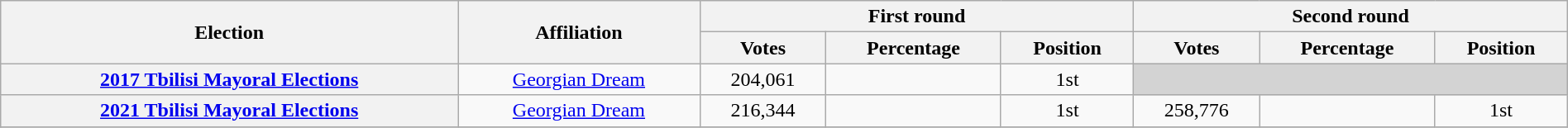<table class=wikitable width=100%>
<tr>
<th rowspan=2>Election</th>
<th rowspan=2>Affiliation</th>
<th colspan=3>First round</th>
<th colspan=3>Second round</th>
</tr>
<tr>
<th>Votes</th>
<th>Percentage</th>
<th>Position</th>
<th>Votes</th>
<th>Percentage</th>
<th>Position</th>
</tr>
<tr align=center>
<th><a href='#'>2017 Tbilisi Mayoral Elections</a></th>
<td><a href='#'>Georgian Dream</a></td>
<td>204,061</td>
<td></td>
<td>1st</td>
<td bgcolor=lightgrey colspan=3></td>
</tr>
<tr align=center>
<th><a href='#'>2021 Tbilisi Mayoral Elections</a></th>
<td><a href='#'>Georgian Dream</a></td>
<td>216,344</td>
<td></td>
<td>1st</td>
<td>258,776</td>
<td></td>
<td>1st</td>
</tr>
<tr>
</tr>
</table>
